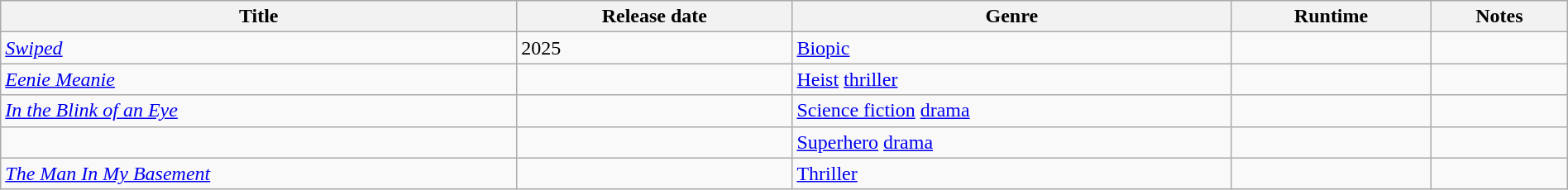<table class="wikitable sortable" style="width:100%;">
<tr>
<th scope="col">Title</th>
<th scope="col">Release date</th>
<th scope="col">Genre</th>
<th scope="col">Runtime</th>
<th scope="col">Notes</th>
</tr>
<tr>
<td><a href='#'><em>Swiped</em></a></td>
<td>2025</td>
<td><a href='#'>Biopic</a></td>
<td></td>
<td></td>
</tr>
<tr>
<td><em><a href='#'>Eenie Meanie</a></em></td>
<td></td>
<td><a href='#'>Heist</a> <a href='#'>thriller</a></td>
<td></td>
<td></td>
</tr>
<tr>
<td><em><a href='#'>In the Blink of an Eye</a></em></td>
<td></td>
<td><a href='#'>Science fiction</a> <a href='#'>drama</a></td>
<td></td>
<td></td>
</tr>
<tr>
<td><em></em></td>
<td></td>
<td><a href='#'>Superhero</a> <a href='#'>drama</a></td>
<td></td>
<td></td>
</tr>
<tr>
<td><em><a href='#'>The Man In My Basement</a></em></td>
<td></td>
<td><a href='#'>Thriller</a></td>
<td></td>
<td></td>
</tr>
</table>
